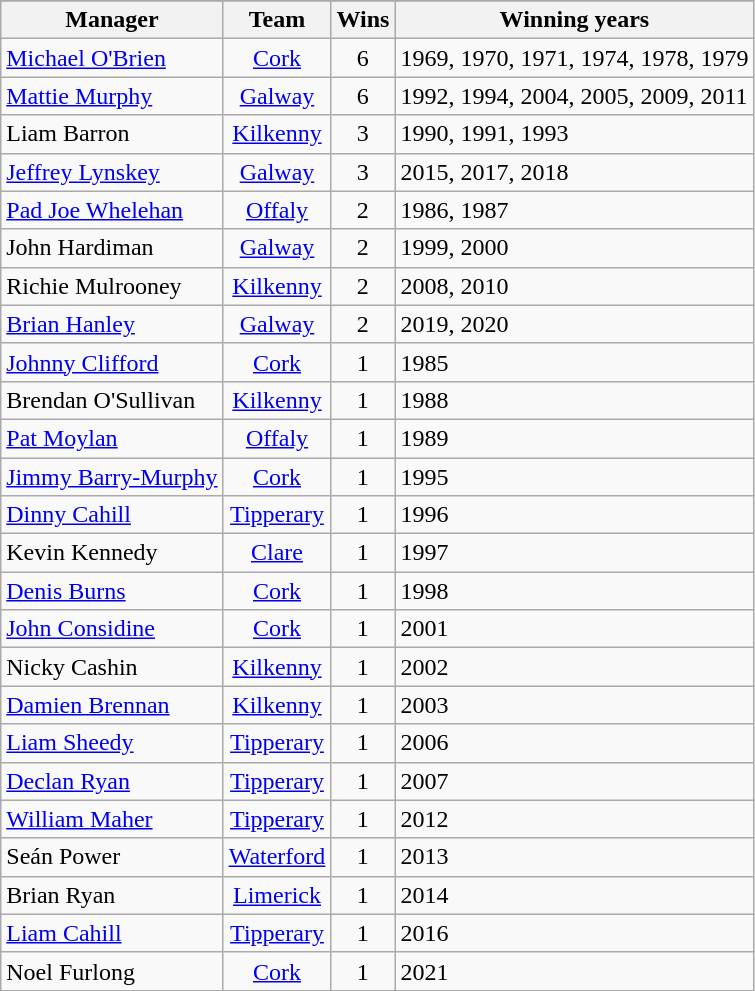<table class="wikitable">
<tr>
</tr>
<tr>
<th>Manager</th>
<th>Team</th>
<th>Wins</th>
<th>Winning years</th>
</tr>
<tr>
<td> <a href='#'>Michael O'Brien</a></td>
<td style="text-align:center"><a href='#'>Cork</a></td>
<td style="text-align:center;">6</td>
<td>1969, 1970, 1971, 1974, 1978, 1979</td>
</tr>
<tr>
<td> <a href='#'>Mattie Murphy</a></td>
<td style="text-align:center"><a href='#'>Galway</a></td>
<td style="text-align:center;">6</td>
<td>1992, 1994, 2004, 2005, 2009, 2011</td>
</tr>
<tr>
<td> Liam Barron</td>
<td style="text-align:center"><a href='#'>Kilkenny</a></td>
<td style="text-align:center;">3</td>
<td>1990, 1991, 1993</td>
</tr>
<tr>
<td> <a href='#'>Jeffrey Lynskey</a></td>
<td style="text-align:center"><a href='#'>Galway</a></td>
<td style="text-align:center;">3</td>
<td>2015, 2017, 2018</td>
</tr>
<tr>
<td> <a href='#'>Pad Joe Whelehan</a></td>
<td style="text-align:center"><a href='#'>Offaly</a></td>
<td style="text-align:center;">2</td>
<td>1986, 1987</td>
</tr>
<tr>
<td> John Hardiman</td>
<td style="text-align:center"><a href='#'>Galway</a></td>
<td style="text-align:center;">2</td>
<td>1999, 2000</td>
</tr>
<tr>
<td> Richie Mulrooney</td>
<td style="text-align:center"><a href='#'>Kilkenny</a></td>
<td style="text-align:center;">2</td>
<td>2008, 2010</td>
</tr>
<tr>
<td> <a href='#'>Brian Hanley</a></td>
<td style="text-align:center"><a href='#'>Galway</a></td>
<td style="text-align:center;">2</td>
<td>2019, 2020</td>
</tr>
<tr>
<td> <a href='#'>Johnny Clifford</a></td>
<td style="text-align:center"><a href='#'>Cork</a></td>
<td style="text-align:center;">1</td>
<td>1985</td>
</tr>
<tr>
<td> Brendan O'Sullivan</td>
<td style="text-align:center"><a href='#'>Kilkenny</a></td>
<td style="text-align:center;">1</td>
<td>1988</td>
</tr>
<tr>
<td> <a href='#'>Pat Moylan</a></td>
<td style="text-align:center"><a href='#'>Offaly</a></td>
<td style="text-align:center;">1</td>
<td>1989</td>
</tr>
<tr>
<td> <a href='#'>Jimmy Barry-Murphy</a></td>
<td style="text-align:center"><a href='#'>Cork</a></td>
<td style="text-align:center;">1</td>
<td>1995</td>
</tr>
<tr>
<td> <a href='#'>Dinny Cahill</a></td>
<td style="text-align:center"><a href='#'>Tipperary</a></td>
<td style="text-align:center;">1</td>
<td>1996</td>
</tr>
<tr>
<td> Kevin Kennedy</td>
<td style="text-align:center"><a href='#'>Clare</a></td>
<td style="text-align:center;">1</td>
<td>1997</td>
</tr>
<tr>
<td> <a href='#'>Denis Burns</a></td>
<td style="text-align:center"><a href='#'>Cork</a></td>
<td style="text-align:center;">1</td>
<td>1998</td>
</tr>
<tr>
<td> <a href='#'>John Considine</a></td>
<td style="text-align:center"><a href='#'>Cork</a></td>
<td style="text-align:center;">1</td>
<td>2001</td>
</tr>
<tr>
<td> Nicky Cashin</td>
<td style="text-align:center"><a href='#'>Kilkenny</a></td>
<td style="text-align:center;">1</td>
<td>2002</td>
</tr>
<tr>
<td> <a href='#'>Damien Brennan</a></td>
<td style="text-align:center"><a href='#'>Kilkenny</a></td>
<td style="text-align:center;">1</td>
<td>2003</td>
</tr>
<tr>
<td> <a href='#'>Liam Sheedy</a></td>
<td style="text-align:center"><a href='#'>Tipperary</a></td>
<td style="text-align:center;">1</td>
<td>2006</td>
</tr>
<tr>
<td> <a href='#'>Declan Ryan</a></td>
<td style="text-align:center"><a href='#'>Tipperary</a></td>
<td style="text-align:center;">1</td>
<td>2007</td>
</tr>
<tr>
<td> <a href='#'>William Maher</a></td>
<td style="text-align:center"><a href='#'>Tipperary</a></td>
<td style="text-align:center;">1</td>
<td>2012</td>
</tr>
<tr>
<td> Seán Power</td>
<td style="text-align:center"><a href='#'>Waterford</a></td>
<td style="text-align:center;">1</td>
<td>2013</td>
</tr>
<tr>
<td> Brian Ryan</td>
<td style="text-align:center"><a href='#'>Limerick</a></td>
<td style="text-align:center;">1</td>
<td>2014</td>
</tr>
<tr>
<td> <a href='#'>Liam Cahill</a></td>
<td style="text-align:center"><a href='#'>Tipperary</a></td>
<td style="text-align:center;">1</td>
<td>2016</td>
</tr>
<tr>
<td> Noel Furlong</td>
<td style="text-align:center"><a href='#'>Cork</a></td>
<td style="text-align:center;">1</td>
<td>2021</td>
</tr>
</table>
